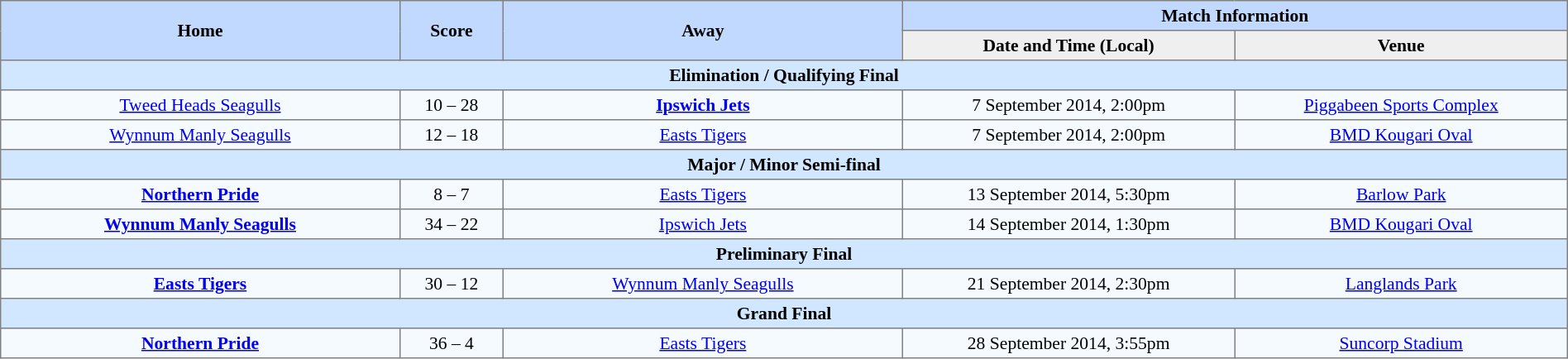<table border="1" cellpadding="3" cellspacing="0" style="border-collapse:collapse; font-size:90%; text-align:center; width:100%;">
<tr style="background:#c1d8ff;">
<th rowspan=2 width=12%>Home</th>
<th rowspan=2 width=3%>Score</th>
<th rowspan=2 width=12%>Away</th>
<th colspan=5>Match Information</th>
</tr>
<tr bgcolor=#EFEFEF>
<th width=10%>Date and Time (Local)</th>
<th width=10%>Venue</th>
</tr>
<tr style="background:#d0e7ff;">
<td colspan=5><strong>Elimination / Qualifying Final</strong></td>
</tr>
<tr style="background:#f5faff;">
<td> <a href='#'>Tweed Heads Seagulls</a></td>
<td>10 – 28</td>
<td> <strong><a href='#'>Ipswich Jets</a></strong></td>
<td>7 September 2014, 2:00pm</td>
<td><a href='#'>Piggabeen Sports Complex</a></td>
</tr>
<tr style="background:#f5faff;">
<td> <a href='#'>Wynnum Manly Seagulls</a></td>
<td>12 – 18</td>
<td> <a href='#'>Easts Tigers</a></td>
<td>7 September 2014, 2:00pm</td>
<td><a href='#'>BMD Kougari Oval</a></td>
</tr>
<tr style="background:#d0e7ff;">
<td colspan=5><strong>Major / Minor Semi-final</strong></td>
</tr>
<tr style="background:#f5faff;">
<td> <strong><a href='#'>Northern Pride</a></strong></td>
<td>8 – 7</td>
<td> <a href='#'>Easts Tigers</a></td>
<td>13 September 2014, 5:30pm</td>
<td><a href='#'>Barlow Park</a></td>
</tr>
<tr style="background:#f5faff;">
<td> <strong><a href='#'>Wynnum Manly Seagulls</a></strong></td>
<td>34 – 22</td>
<td> <a href='#'>Ipswich Jets</a></td>
<td>14 September 2014, 1:30pm</td>
<td><a href='#'>BMD Kougari Oval</a></td>
</tr>
<tr style="background:#d0e7ff;">
<td colspan=5><strong>Preliminary Final</strong></td>
</tr>
<tr style="background:#f5faff;">
<td> <strong><a href='#'>Easts Tigers</a></strong></td>
<td>30 – 12</td>
<td> <a href='#'>Wynnum Manly Seagulls</a></td>
<td>21 September 2014, 2:30pm</td>
<td><a href='#'>Langlands Park</a></td>
</tr>
<tr style="background:#d0e7ff;">
<td colspan=5><strong>Grand Final</strong></td>
</tr>
<tr style="background:#f5faff;">
<td> <strong><a href='#'>Northern Pride</a></strong></td>
<td>36 – 4</td>
<td> <a href='#'>Easts Tigers</a></td>
<td>28 September 2014, 3:55pm</td>
<td><a href='#'>Suncorp Stadium</a></td>
</tr>
</table>
